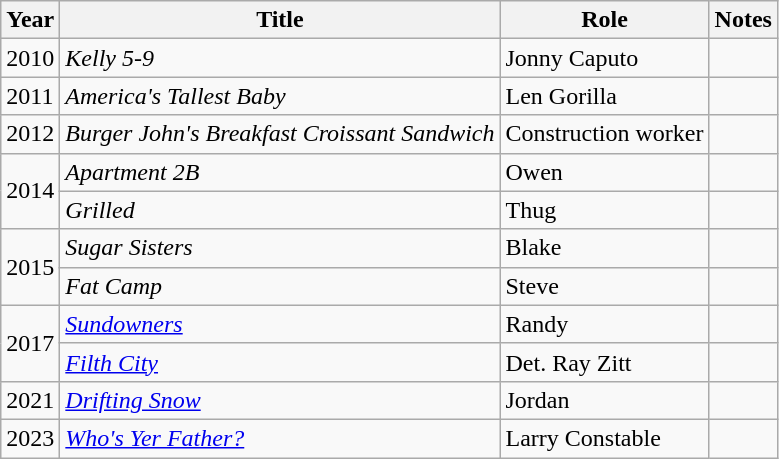<table class="wikitable sortable">
<tr>
<th>Year</th>
<th>Title</th>
<th>Role</th>
<th class="unsortable">Notes</th>
</tr>
<tr>
<td>2010</td>
<td><em>Kelly 5-9</em></td>
<td>Jonny Caputo</td>
<td></td>
</tr>
<tr>
<td>2011</td>
<td><em>America's Tallest Baby</em></td>
<td>Len Gorilla</td>
<td></td>
</tr>
<tr>
<td>2012</td>
<td><em>Burger John's Breakfast Croissant Sandwich</em></td>
<td>Construction worker</td>
<td></td>
</tr>
<tr>
<td rowspan="2">2014</td>
<td><em>Apartment 2B</em></td>
<td>Owen</td>
<td></td>
</tr>
<tr>
<td><em>Grilled</em></td>
<td>Thug</td>
<td></td>
</tr>
<tr>
<td rowspan="2">2015</td>
<td><em>Sugar Sisters</em></td>
<td>Blake</td>
<td></td>
</tr>
<tr>
<td><em>Fat Camp</em></td>
<td>Steve</td>
<td></td>
</tr>
<tr>
<td rowspan="2">2017</td>
<td><em><a href='#'>Sundowners</a></em></td>
<td>Randy</td>
<td></td>
</tr>
<tr>
<td><em><a href='#'>Filth City</a></em></td>
<td>Det. Ray Zitt</td>
<td></td>
</tr>
<tr>
<td>2021</td>
<td><em><a href='#'>Drifting Snow</a></em></td>
<td>Jordan</td>
<td></td>
</tr>
<tr>
<td>2023</td>
<td><em><a href='#'>Who's Yer Father?</a></em></td>
<td>Larry Constable</td>
<td></td>
</tr>
</table>
